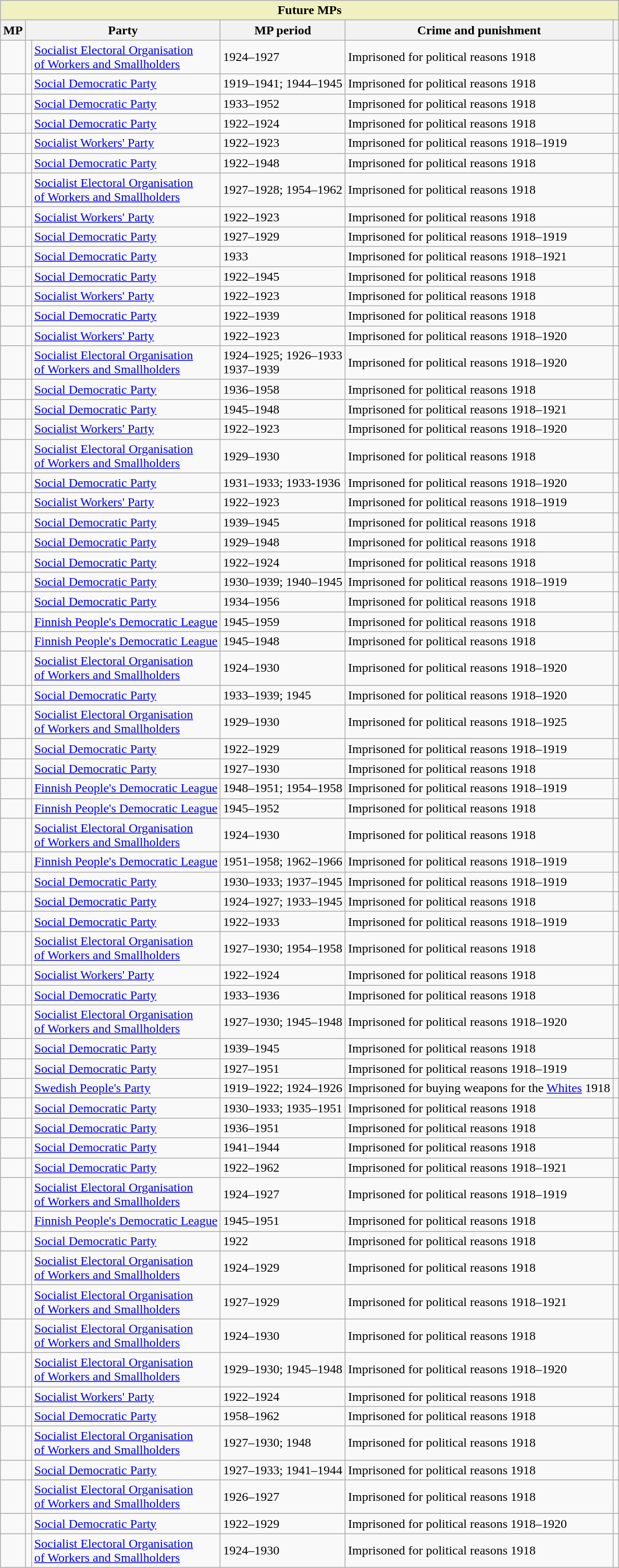<table class="wikitable plainrowheaders sortable" style="font-size:100%; text-align:left;">
<tr>
<th colspan="6" style="background:#F0F0C0;">Future MPs</th>
</tr>
<tr>
<th>MP</th>
<th colspan="2">Party</th>
<th>MP period</th>
<th>Crime and punishment</th>
<th></th>
</tr>
<tr>
<td></td>
<td></td>
<td><a href='#'>Socialist Electoral Organisation<br>of Workers and Smallholders</a></td>
<td>1924–1927</td>
<td>Imprisoned for political reasons 1918</td>
<td></td>
</tr>
<tr>
<td></td>
<td></td>
<td><a href='#'>Social Democratic Party</a></td>
<td>1919–1941; 1944–1945</td>
<td>Imprisoned for political reasons 1918</td>
<td></td>
</tr>
<tr>
<td></td>
<td></td>
<td><a href='#'>Social Democratic Party</a></td>
<td>1933–1952</td>
<td>Imprisoned for political reasons 1918</td>
<td></td>
</tr>
<tr>
<td></td>
<td></td>
<td><a href='#'>Social Democratic Party</a></td>
<td>1922–1924</td>
<td>Imprisoned for political reasons 1918</td>
<td></td>
</tr>
<tr>
<td></td>
<td></td>
<td><a href='#'>Socialist Workers' Party</a></td>
<td>1922–1923</td>
<td>Imprisoned for political reasons 1918–1919</td>
<td></td>
</tr>
<tr>
<td></td>
<td></td>
<td><a href='#'>Social Democratic Party</a></td>
<td>1922–1948</td>
<td>Imprisoned for political reasons 1918</td>
<td></td>
</tr>
<tr>
<td></td>
<td></td>
<td><a href='#'>Socialist Electoral Organisation<br>of Workers and Smallholders</a></td>
<td>1927–1928; 1954–1962</td>
<td>Imprisoned for political reasons 1918</td>
<td></td>
</tr>
<tr>
<td></td>
<td></td>
<td><a href='#'>Socialist Workers' Party</a></td>
<td>1922–1923</td>
<td>Imprisoned for political reasons 1918</td>
<td></td>
</tr>
<tr>
<td></td>
<td></td>
<td><a href='#'>Social Democratic Party</a></td>
<td>1927–1929</td>
<td>Imprisoned for political reasons 1918–1919</td>
<td></td>
</tr>
<tr>
<td></td>
<td></td>
<td><a href='#'>Social Democratic Party</a></td>
<td>1933</td>
<td>Imprisoned for political reasons 1918–1921</td>
<td></td>
</tr>
<tr>
<td></td>
<td></td>
<td><a href='#'>Social Democratic Party</a></td>
<td>1922–1945</td>
<td>Imprisoned for political reasons 1918</td>
<td></td>
</tr>
<tr>
<td></td>
<td></td>
<td><a href='#'>Socialist Workers' Party</a></td>
<td>1922–1923</td>
<td>Imprisoned for political reasons 1918</td>
<td></td>
</tr>
<tr>
<td></td>
<td></td>
<td><a href='#'>Social Democratic Party</a></td>
<td>1922–1939</td>
<td>Imprisoned for political reasons 1918</td>
<td></td>
</tr>
<tr>
<td></td>
<td></td>
<td><a href='#'>Socialist Workers' Party</a></td>
<td>1922–1923</td>
<td>Imprisoned for political reasons 1918–1920</td>
<td></td>
</tr>
<tr>
<td></td>
<td></td>
<td><a href='#'>Socialist Electoral Organisation<br>of Workers and Smallholders</a></td>
<td>1924–1925; 1926–1933<br>1937–1939</td>
<td>Imprisoned for political reasons 1918–1920</td>
<td></td>
</tr>
<tr>
<td></td>
<td></td>
<td><a href='#'>Social Democratic Party</a></td>
<td>1936–1958</td>
<td>Imprisoned for political reasons 1918</td>
<td></td>
</tr>
<tr>
<td></td>
<td></td>
<td><a href='#'>Social Democratic Party</a></td>
<td>1945–1948</td>
<td>Imprisoned for political reasons 1918–1921</td>
<td></td>
</tr>
<tr>
<td></td>
<td></td>
<td><a href='#'>Socialist Workers' Party</a></td>
<td>1922–1923</td>
<td>Imprisoned for political reasons 1918–1920</td>
<td></td>
</tr>
<tr>
<td></td>
<td></td>
<td><a href='#'>Socialist Electoral Organisation<br>of Workers and Smallholders</a></td>
<td>1929–1930</td>
<td>Imprisoned for political reasons 1918</td>
<td></td>
</tr>
<tr>
<td></td>
<td></td>
<td><a href='#'>Social Democratic Party</a></td>
<td>1931–1933; 1933-1936</td>
<td>Imprisoned for political reasons 1918–1920</td>
<td></td>
</tr>
<tr>
<td></td>
<td></td>
<td><a href='#'>Socialist Workers' Party</a></td>
<td>1922–1923</td>
<td>Imprisoned for political reasons 1918–1919</td>
<td></td>
</tr>
<tr>
<td></td>
<td></td>
<td><a href='#'>Social Democratic Party</a></td>
<td>1939–1945</td>
<td>Imprisoned for political reasons 1918</td>
<td></td>
</tr>
<tr>
<td></td>
<td></td>
<td><a href='#'>Social Democratic Party</a></td>
<td>1929–1948</td>
<td>Imprisoned for political reasons 1918</td>
<td></td>
</tr>
<tr>
<td></td>
<td></td>
<td><a href='#'>Social Democratic Party</a></td>
<td>1922–1924</td>
<td>Imprisoned for political reasons 1918</td>
<td></td>
</tr>
<tr>
<td></td>
<td></td>
<td><a href='#'>Social Democratic Party</a></td>
<td>1930–1939; 1940–1945</td>
<td>Imprisoned for political reasons 1918–1919</td>
<td></td>
</tr>
<tr>
<td></td>
<td></td>
<td><a href='#'>Social Democratic Party</a></td>
<td>1934–1956</td>
<td>Imprisoned for political reasons 1918</td>
<td></td>
</tr>
<tr>
<td></td>
<td></td>
<td><a href='#'>Finnish People's Democratic League</a></td>
<td>1945–1959</td>
<td>Imprisoned for political reasons 1918</td>
<td></td>
</tr>
<tr>
<td></td>
<td></td>
<td><a href='#'>Finnish People's Democratic League</a></td>
<td>1945–1948</td>
<td>Imprisoned for political reasons 1918</td>
<td></td>
</tr>
<tr>
<td></td>
<td></td>
<td><a href='#'>Socialist Electoral Organisation<br>of Workers and Smallholders</a></td>
<td>1924–1930</td>
<td>Imprisoned for political reasons 1918–1920</td>
<td></td>
</tr>
<tr>
<td></td>
<td></td>
<td><a href='#'>Social Democratic Party</a></td>
<td>1933–1939; 1945</td>
<td>Imprisoned for political reasons 1918–1920</td>
<td></td>
</tr>
<tr>
<td></td>
<td></td>
<td><a href='#'>Socialist Electoral Organisation<br>of Workers and Smallholders</a></td>
<td>1929–1930</td>
<td>Imprisoned for political reasons 1918–1925</td>
<td></td>
</tr>
<tr>
<td></td>
<td></td>
<td><a href='#'>Social Democratic Party</a></td>
<td>1922–1929</td>
<td>Imprisoned for political reasons 1918–1919</td>
<td></td>
</tr>
<tr>
<td></td>
<td></td>
<td><a href='#'>Social Democratic Party</a></td>
<td>1927–1930</td>
<td>Imprisoned for political reasons 1918</td>
<td></td>
</tr>
<tr>
<td></td>
<td></td>
<td><a href='#'>Finnish People's Democratic League</a></td>
<td>1948–1951; 1954–1958</td>
<td>Imprisoned for political reasons 1918–1919</td>
<td></td>
</tr>
<tr>
<td></td>
<td></td>
<td><a href='#'>Finnish People's Democratic League</a></td>
<td>1945–1952</td>
<td>Imprisoned for political reasons 1918</td>
<td></td>
</tr>
<tr>
<td></td>
<td></td>
<td><a href='#'>Socialist Electoral Organisation<br>of Workers and Smallholders</a></td>
<td>1924–1930</td>
<td>Imprisoned for political reasons 1918</td>
<td></td>
</tr>
<tr>
<td></td>
<td></td>
<td><a href='#'>Finnish People's Democratic League</a></td>
<td>1951–1958; 1962–1966</td>
<td>Imprisoned for political reasons 1918–1919</td>
<td></td>
</tr>
<tr>
<td></td>
<td></td>
<td><a href='#'>Social Democratic Party</a></td>
<td>1930–1933; 1937–1945</td>
<td>Imprisoned for political reasons 1918–1919</td>
<td></td>
</tr>
<tr>
<td></td>
<td></td>
<td><a href='#'>Social Democratic Party</a></td>
<td>1924–1927; 1933–1945</td>
<td>Imprisoned for political reasons 1918</td>
<td></td>
</tr>
<tr>
<td></td>
<td></td>
<td><a href='#'>Social Democratic Party</a></td>
<td>1922–1933</td>
<td>Imprisoned for political reasons 1918–1919</td>
<td></td>
</tr>
<tr>
<td></td>
<td></td>
<td><a href='#'>Socialist Electoral Organisation<br>of Workers and Smallholders</a></td>
<td>1927–1930; 1954–1958</td>
<td>Imprisoned for political reasons 1918</td>
<td></td>
</tr>
<tr>
<td></td>
<td></td>
<td><a href='#'>Socialist Workers' Party</a></td>
<td>1922–1924</td>
<td>Imprisoned for political reasons 1918</td>
<td></td>
</tr>
<tr>
<td></td>
<td></td>
<td><a href='#'>Social Democratic Party</a></td>
<td>1933–1936</td>
<td>Imprisoned for political reasons 1918</td>
<td></td>
</tr>
<tr>
<td></td>
<td></td>
<td><a href='#'>Socialist Electoral Organisation<br>of Workers and Smallholders</a></td>
<td>1927–1930; 1945–1948</td>
<td>Imprisoned for political reasons 1918–1920</td>
<td></td>
</tr>
<tr>
<td></td>
<td></td>
<td><a href='#'>Social Democratic Party</a></td>
<td>1939–1945</td>
<td>Imprisoned for political reasons 1918</td>
<td></td>
</tr>
<tr>
<td></td>
<td></td>
<td><a href='#'>Social Democratic Party</a></td>
<td>1927–1951</td>
<td>Imprisoned for political reasons 1918–1919</td>
<td></td>
</tr>
<tr>
<td></td>
<td></td>
<td><a href='#'>Swedish People's Party</a></td>
<td>1919–1922; 1924–1926</td>
<td>Imprisoned for buying weapons for the <a href='#'>Whites</a> 1918</td>
<td></td>
</tr>
<tr>
<td></td>
<td></td>
<td><a href='#'>Social Democratic Party</a></td>
<td>1930–1933; 1935–1951</td>
<td>Imprisoned for political reasons 1918</td>
<td></td>
</tr>
<tr>
<td></td>
<td></td>
<td><a href='#'>Social Democratic Party</a></td>
<td>1936–1951</td>
<td>Imprisoned for political reasons 1918</td>
<td></td>
</tr>
<tr>
<td></td>
<td></td>
<td><a href='#'>Social Democratic Party</a></td>
<td>1941–1944</td>
<td>Imprisoned for political reasons 1918</td>
<td></td>
</tr>
<tr>
<td></td>
<td></td>
<td><a href='#'>Social Democratic Party</a></td>
<td>1922–1962</td>
<td>Imprisoned for political reasons 1918–1921</td>
<td></td>
</tr>
<tr>
<td></td>
<td></td>
<td><a href='#'>Socialist Electoral Organisation<br>of Workers and Smallholders</a></td>
<td>1924–1927</td>
<td>Imprisoned for political reasons 1918–1919</td>
<td></td>
</tr>
<tr>
<td></td>
<td></td>
<td><a href='#'>Finnish People's Democratic League</a></td>
<td>1945–1951</td>
<td>Imprisoned for political reasons 1918</td>
<td></td>
</tr>
<tr>
<td></td>
<td></td>
<td><a href='#'>Social Democratic Party</a></td>
<td>1922</td>
<td>Imprisoned for political reasons 1918</td>
<td></td>
</tr>
<tr>
<td></td>
<td></td>
<td><a href='#'>Socialist Electoral Organisation<br>of Workers and Smallholders</a></td>
<td>1924–1929</td>
<td>Imprisoned for political reasons 1918</td>
<td></td>
</tr>
<tr>
<td></td>
<td></td>
<td><a href='#'>Socialist Electoral Organisation<br>of Workers and Smallholders</a></td>
<td>1927–1929</td>
<td>Imprisoned for political reasons 1918–1921</td>
<td></td>
</tr>
<tr>
<td></td>
<td></td>
<td><a href='#'>Socialist Electoral Organisation<br>of Workers and Smallholders</a></td>
<td>1924–1930</td>
<td>Imprisoned for political reasons 1918</td>
<td></td>
</tr>
<tr>
<td></td>
<td></td>
<td><a href='#'>Socialist Electoral Organisation<br>of Workers and Smallholders</a></td>
<td>1929–1930; 1945–1948</td>
<td>Imprisoned for political reasons 1918–1920</td>
<td></td>
</tr>
<tr>
<td></td>
<td></td>
<td><a href='#'>Socialist Workers' Party</a></td>
<td>1922–1924</td>
<td>Imprisoned for political reasons 1918</td>
<td></td>
</tr>
<tr>
<td></td>
<td></td>
<td><a href='#'>Social Democratic Party</a></td>
<td>1958–1962</td>
<td>Imprisoned for political reasons 1918</td>
<td></td>
</tr>
<tr>
<td></td>
<td></td>
<td><a href='#'>Socialist Electoral Organisation<br>of Workers and Smallholders</a></td>
<td>1927–1930; 1948</td>
<td>Imprisoned for political reasons 1918</td>
<td></td>
</tr>
<tr>
<td></td>
<td></td>
<td><a href='#'>Social Democratic Party</a></td>
<td>1927–1933; 1941–1944</td>
<td>Imprisoned for political reasons 1918</td>
<td></td>
</tr>
<tr>
<td></td>
<td></td>
<td><a href='#'>Socialist Electoral Organisation<br>of Workers and Smallholders</a></td>
<td>1926–1927</td>
<td>Imprisoned for political reasons 1918</td>
<td></td>
</tr>
<tr>
<td></td>
<td></td>
<td><a href='#'>Social Democratic Party</a></td>
<td>1922–1929</td>
<td>Imprisoned for political reasons 1918–1920</td>
<td></td>
</tr>
<tr>
<td></td>
<td></td>
<td><a href='#'>Socialist Electoral Organisation<br>of Workers and Smallholders</a></td>
<td>1924–1930</td>
<td>Imprisoned for political reasons 1918</td>
<td></td>
</tr>
</table>
